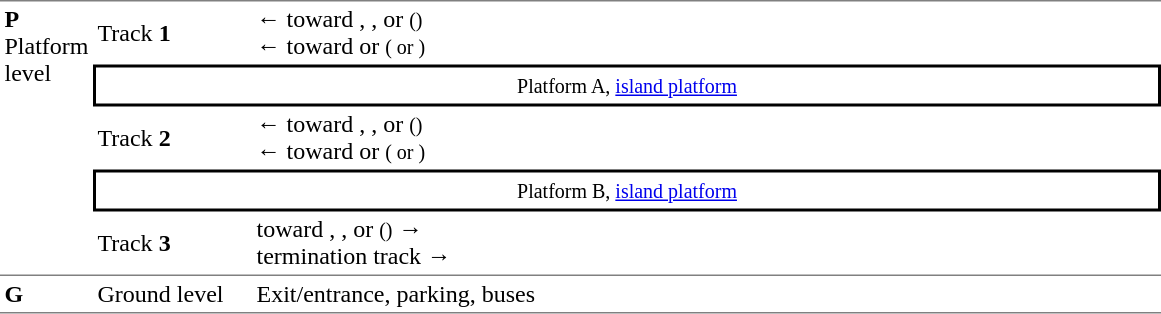<table border=0 cellspacing=0 cellpadding=3>
<tr>
<td style="border-top:solid 1px gray;border-bottom:solid 1px gray;" width=50 rowspan=5 valign=top><strong>P</strong><br>Platform level</td>
<td style="border-top:solid 1px gray" width=100>Track <strong>1</strong></td>
<td style="border-top:solid 1px gray" width=600>←  toward , , or  <small>()</small><br>←  toward  or  <small>( or )</small></td>
</tr>
<tr>
<td style="border-top:solid 2px black;border-right:solid 2px black;border-left:solid 2px black;border-bottom:solid 2px black;text-align:center;" colspan=2><small>Platform A, <a href='#'>island platform</a></small> </td>
</tr>
<tr>
<td>Track <strong>2</strong></td>
<td>←  toward , , or  <small>()</small><br>←  toward  or  <small>( or )</small></td>
</tr>
<tr>
<td style="border-bottom:solid 2px black;border-top:solid 2px black;border-right:solid 2px black;border-left:solid 2px black;text-align:center;" colspan=2><small>Platform B, <a href='#'>island platform</a></small> </td>
</tr>
<tr>
<td style="border-bottom:solid 1px gray">Track <strong>3</strong></td>
<td style="border-bottom:solid 1px gray">  toward , , or  <small>()</small> →<br>  termination track →</td>
</tr>
<tr>
<td style="border-bottom:solid 1px gray;"><strong>G</strong></td>
<td style="border-bottom:solid 1px gray;">Ground level</td>
<td style="border-bottom:solid 1px gray;">Exit/entrance, parking, buses</td>
</tr>
</table>
